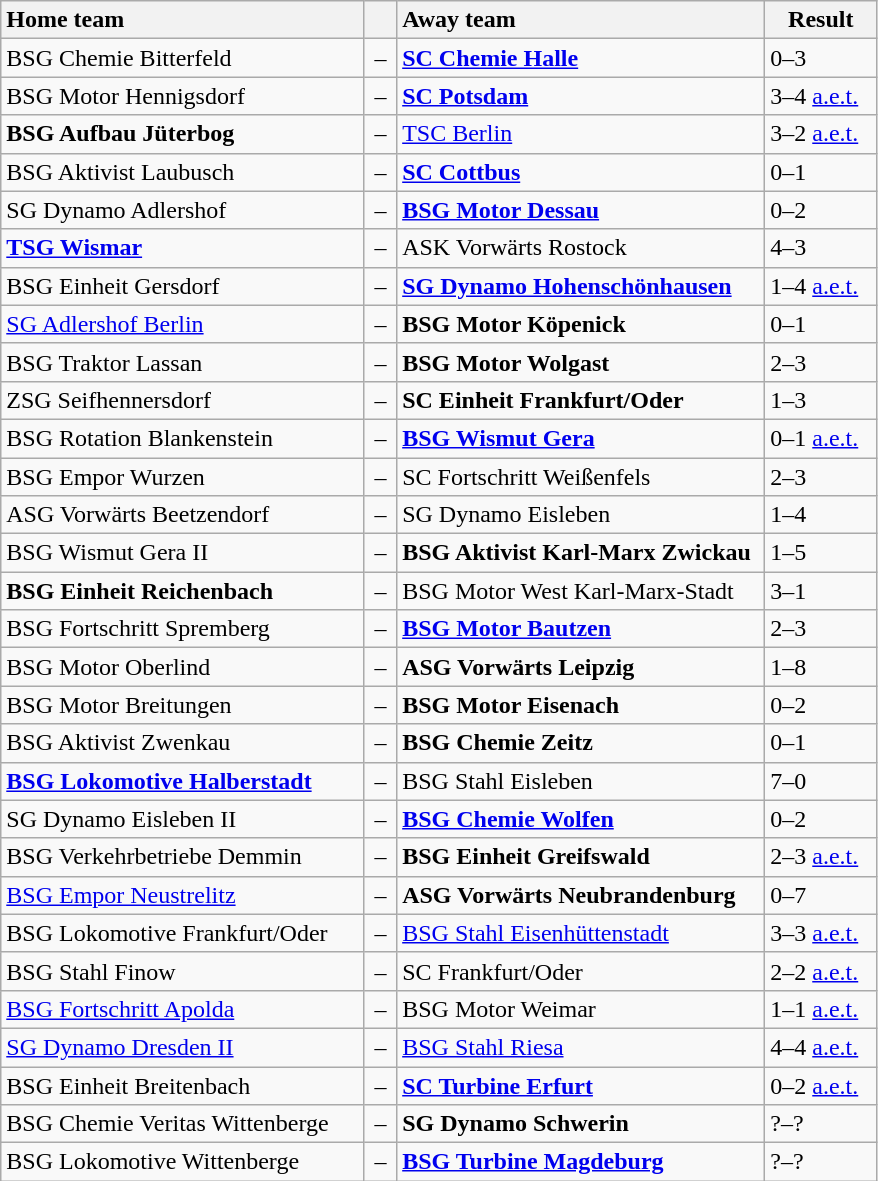<table class="wikitable" style="width:585px;">
<tr>
<th style="width:250px; text-align:left;">Home team</th>
<th style="width:15px;"></th>
<th style="width:250px; text-align:left;">Away team</th>
<th style="width:70px;" align="center;">Result</th>
</tr>
<tr>
<td>BSG Chemie Bitterfeld</td>
<td style="text-align:center;">–</td>
<td><strong><a href='#'>SC Chemie Halle</a></strong></td>
<td>0–3</td>
</tr>
<tr>
<td>BSG Motor Hennigsdorf</td>
<td style="text-align:center;">–</td>
<td><strong><a href='#'>SC Potsdam</a></strong></td>
<td>3–4 <a href='#'>a.e.t.</a></td>
</tr>
<tr>
<td><strong>BSG Aufbau Jüterbog</strong></td>
<td style="text-align:center;">–</td>
<td><a href='#'>TSC Berlin</a></td>
<td>3–2 <a href='#'>a.e.t.</a></td>
</tr>
<tr>
<td>BSG Aktivist Laubusch</td>
<td style="text-align:center;">–</td>
<td><strong><a href='#'>SC Cottbus</a></strong></td>
<td>0–1</td>
</tr>
<tr>
<td>SG Dynamo Adlershof</td>
<td style="text-align:center;">–</td>
<td><strong><a href='#'>BSG Motor Dessau</a></strong></td>
<td>0–2</td>
</tr>
<tr>
<td><strong><a href='#'>TSG Wismar</a></strong></td>
<td style="text-align:center;">–</td>
<td>ASK Vorwärts Rostock</td>
<td>4–3</td>
</tr>
<tr>
<td>BSG Einheit Gersdorf</td>
<td style="text-align:center;">–</td>
<td><strong><a href='#'>SG Dynamo Hohenschönhausen</a></strong></td>
<td>1–4 <a href='#'>a.e.t.</a></td>
</tr>
<tr>
<td><a href='#'>SG Adlershof Berlin</a></td>
<td style="text-align:center;">–</td>
<td><strong>BSG Motor Köpenick</strong></td>
<td>0–1</td>
</tr>
<tr>
<td>BSG Traktor Lassan</td>
<td style="text-align:center;">–</td>
<td><strong>BSG Motor Wolgast</strong></td>
<td>2–3</td>
</tr>
<tr>
<td>ZSG Seifhennersdorf</td>
<td style="text-align:center;">–</td>
<td><strong>SC Einheit Frankfurt/Oder</strong></td>
<td>1–3</td>
</tr>
<tr>
<td>BSG Rotation Blankenstein</td>
<td style="text-align:center;">–</td>
<td><strong><a href='#'>BSG Wismut Gera</a></strong></td>
<td>0–1 <a href='#'>a.e.t.</a></td>
</tr>
<tr>
<td>BSG Empor Wurzen</td>
<td style="text-align:center;">–</td>
<td>SC Fortschritt Weißenfels</td>
<td>2–3</td>
</tr>
<tr>
<td>ASG Vorwärts Beetzendorf</td>
<td style="text-align:center;">–</td>
<td>SG Dynamo Eisleben</td>
<td>1–4</td>
</tr>
<tr>
<td>BSG Wismut Gera II</td>
<td style="text-align:center;">–</td>
<td><strong>BSG Aktivist Karl-Marx Zwickau</strong></td>
<td>1–5</td>
</tr>
<tr>
<td><strong>BSG Einheit Reichenbach</strong></td>
<td style="text-align:center;">–</td>
<td>BSG Motor West Karl-Marx-Stadt</td>
<td>3–1</td>
</tr>
<tr>
<td>BSG Fortschritt Spremberg</td>
<td style="text-align:center;">–</td>
<td><strong><a href='#'>BSG Motor Bautzen</a></strong></td>
<td>2–3</td>
</tr>
<tr>
<td>BSG Motor Oberlind</td>
<td style="text-align:center;">–</td>
<td><strong>ASG Vorwärts Leipzig</strong></td>
<td>1–8</td>
</tr>
<tr>
<td>BSG Motor Breitungen</td>
<td style="text-align:center;">–</td>
<td><strong>BSG Motor Eisenach</strong></td>
<td>0–2</td>
</tr>
<tr>
<td>BSG Aktivist Zwenkau</td>
<td style="text-align:center;">–</td>
<td><strong>BSG Chemie Zeitz</strong></td>
<td>0–1</td>
</tr>
<tr>
<td><strong><a href='#'>BSG Lokomotive Halberstadt</a></strong></td>
<td style="text-align:center;">–</td>
<td>BSG Stahl Eisleben</td>
<td>7–0</td>
</tr>
<tr>
<td>SG Dynamo Eisleben II</td>
<td style="text-align:center;">–</td>
<td><strong><a href='#'>BSG Chemie Wolfen</a></strong></td>
<td>0–2</td>
</tr>
<tr>
<td>BSG Verkehrbetriebe Demmin</td>
<td style="text-align:center;">–</td>
<td><strong>BSG Einheit Greifswald</strong></td>
<td>2–3 <a href='#'>a.e.t.</a></td>
</tr>
<tr>
<td><a href='#'>BSG Empor Neustrelitz</a></td>
<td style="text-align:center;">–</td>
<td><strong>ASG Vorwärts Neubrandenburg</strong></td>
<td>0–7</td>
</tr>
<tr>
<td>BSG Lokomotive Frankfurt/Oder</td>
<td style="text-align:center;">–</td>
<td><a href='#'>BSG Stahl Eisenhüttenstadt</a></td>
<td>3–3 <a href='#'>a.e.t.</a></td>
</tr>
<tr>
<td>BSG Stahl Finow</td>
<td style="text-align:center;">–</td>
<td>SC Frankfurt/Oder</td>
<td>2–2 <a href='#'>a.e.t.</a></td>
</tr>
<tr>
<td><a href='#'>BSG Fortschritt Apolda</a></td>
<td style="text-align:center;">–</td>
<td>BSG Motor Weimar</td>
<td>1–1 <a href='#'>a.e.t.</a></td>
</tr>
<tr>
<td><a href='#'>SG Dynamo Dresden II</a></td>
<td style="text-align:center;">–</td>
<td><a href='#'>BSG Stahl Riesa</a></td>
<td>4–4 <a href='#'>a.e.t.</a></td>
</tr>
<tr>
<td>BSG Einheit Breitenbach</td>
<td style="text-align:center;">–</td>
<td><strong><a href='#'>SC Turbine Erfurt</a></strong></td>
<td>0–2 <a href='#'>a.e.t.</a></td>
</tr>
<tr>
<td>BSG Chemie Veritas Wittenberge</td>
<td style="text-align:center;">–</td>
<td><strong>SG Dynamo Schwerin</strong></td>
<td>?–?</td>
</tr>
<tr>
<td>BSG Lokomotive Wittenberge</td>
<td style="text-align:center;">–</td>
<td><strong><a href='#'>BSG Turbine Magdeburg</a></strong></td>
<td>?–?</td>
</tr>
</table>
